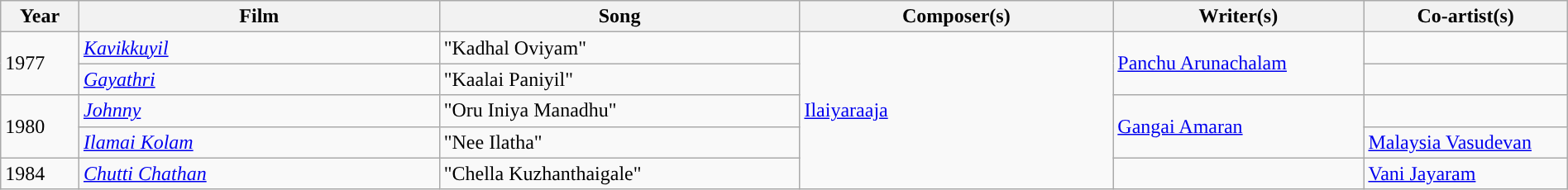<table class="wikitable plainrowheaders" width="100%" textcolor:#000;">
<tr style="background:#b0e0e66;">
<th scope="col" width=5%><strong>Year</strong></th>
<th scope="col" width=23%><strong>Film</strong></th>
<th scope="col" width=23%><strong>Song</strong></th>
<th scope="col" width=20%><strong>Composer(s)</strong></th>
<th scope="col" width=16%><strong>Writer(s)</strong></th>
<th scope="col" width=18%><strong>Co-artist(s)</strong></th>
</tr>
<tr>
<td rowspan="2">1977</td>
<td><em><a href='#'>Kavikkuyil</a></em></td>
<td>"Kadhal Oviyam"</td>
<td rowspan="5"><a href='#'>Ilaiyaraaja</a></td>
<td rowspan="2"><a href='#'>Panchu Arunachalam</a></td>
<td></td>
</tr>
<tr>
<td><em><a href='#'>Gayathri</a></em></td>
<td>"Kaalai Paniyil"</td>
<td></td>
</tr>
<tr>
<td rowspan="2">1980</td>
<td><em><a href='#'>Johnny</a></em></td>
<td>"Oru Iniya Manadhu"</td>
<td rowspan="2"><a href='#'>Gangai Amaran</a></td>
<td></td>
</tr>
<tr>
<td><em><a href='#'>Ilamai Kolam</a></em></td>
<td>"Nee Ilatha"</td>
<td><a href='#'>Malaysia Vasudevan</a></td>
</tr>
<tr>
<td>1984</td>
<td><em><a href='#'>Chutti Chathan</a></em></td>
<td>"Chella Kuzhanthaigale"</td>
<td></td>
<td><a href='#'>Vani Jayaram</a></td>
</tr>
</table>
